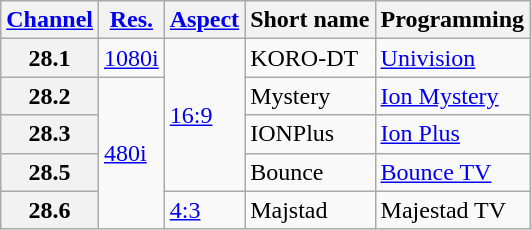<table class="wikitable">
<tr>
<th scope = "col"><a href='#'>Channel</a></th>
<th scope = "col"><a href='#'>Res.</a></th>
<th scope = "col"><a href='#'>Aspect</a></th>
<th scope = "col">Short name</th>
<th scope = "col">Programming</th>
</tr>
<tr>
<th scope = "row">28.1</th>
<td><a href='#'>1080i</a></td>
<td rowspan=4><a href='#'>16:9</a></td>
<td>KORO-DT</td>
<td><a href='#'>Univision</a></td>
</tr>
<tr>
<th scope = "row">28.2</th>
<td rowspan=4><a href='#'>480i</a></td>
<td>Mystery</td>
<td><a href='#'>Ion Mystery</a></td>
</tr>
<tr>
<th scope = "row">28.3</th>
<td>IONPlus</td>
<td><a href='#'>Ion Plus</a></td>
</tr>
<tr>
<th scope = "row">28.5</th>
<td>Bounce</td>
<td><a href='#'>Bounce TV</a></td>
</tr>
<tr>
<th scope = "row">28.6</th>
<td><a href='#'>4:3</a></td>
<td>Majstad</td>
<td>Majestad TV</td>
</tr>
</table>
